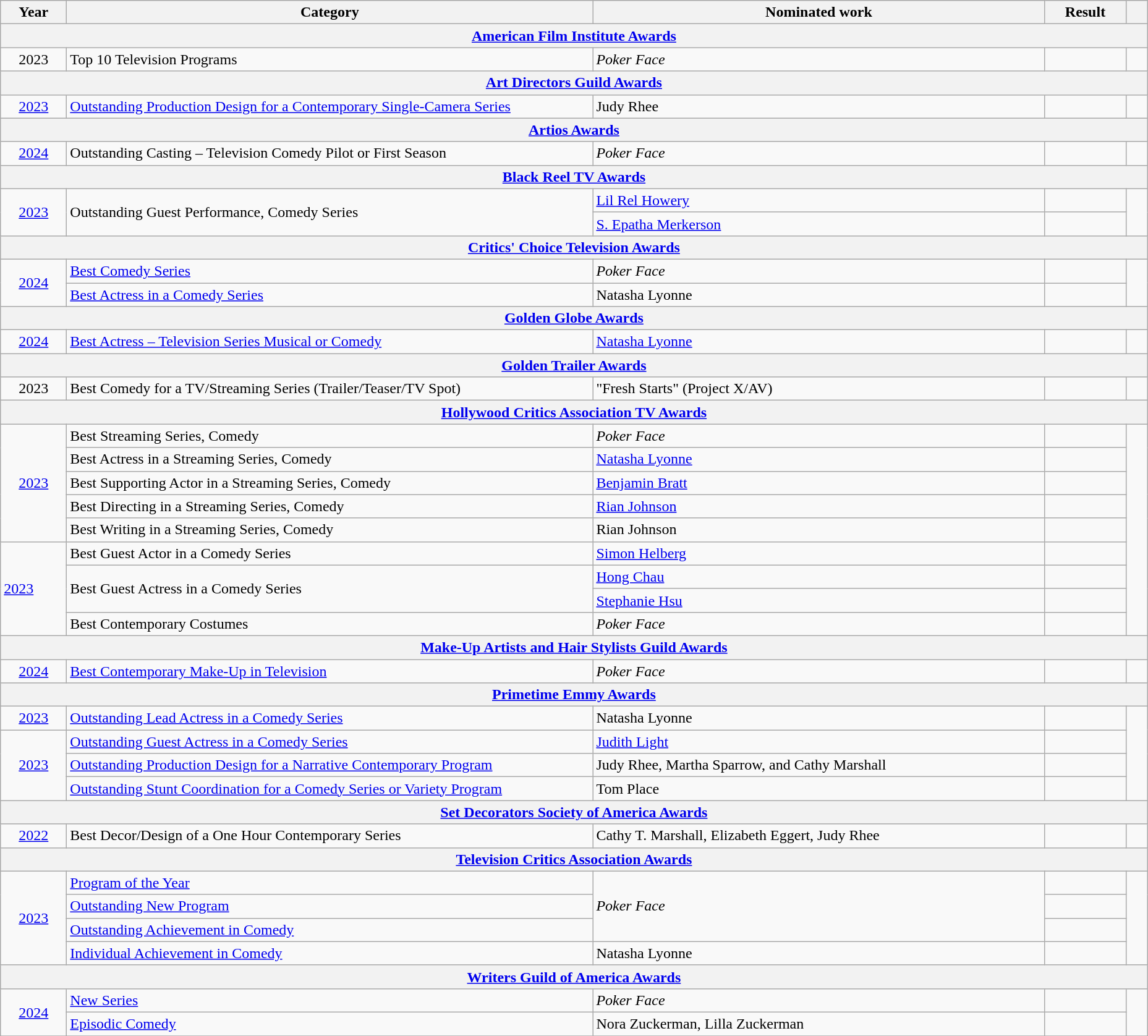<table class="wikitable">
<tr>
<th scope="col" style="width:4em;">Year</th>
<th scope="col" style="width:35em;">Category</th>
<th scope="col" style="width:30em;">Nominated work</th>
<th scope="col" style="width:5em;">Result</th>
<th scope="col" style="width:1em;"></th>
</tr>
<tr>
<th colspan="5"><a href='#'>American Film Institute Awards</a></th>
</tr>
<tr>
<td style="text-align:center" rowspan="1">2023</td>
<td>Top 10 Television Programs</td>
<td><em>Poker Face</em></td>
<td></td>
<td align="center"></td>
</tr>
<tr>
<th colspan="5"><a href='#'>Art Directors Guild Awards</a></th>
</tr>
<tr>
<td style="text-align:center"><a href='#'>2023</a></td>
<td><a href='#'>Outstanding Production Design for a Contemporary Single-Camera Series</a></td>
<td>Judy Rhee </td>
<td></td>
<td align="center"></td>
</tr>
<tr>
<th colspan="5"><a href='#'>Artios Awards</a></th>
</tr>
<tr>
<td style="text-align:center"><a href='#'>2024</a></td>
<td>Outstanding Casting – Television Comedy Pilot or First Season</td>
<td><em>Poker Face</em> </td>
<td></td>
<td align="center"></td>
</tr>
<tr>
<th colspan="5"><a href='#'>Black Reel TV Awards</a></th>
</tr>
<tr>
<td style="text-align:center", rowspan="2"><a href='#'>2023</a></td>
<td rowspan="2">Outstanding Guest Performance, Comedy Series</td>
<td><a href='#'>Lil Rel Howery</a></td>
<td></td>
<td rowspan="2" align="center"></td>
</tr>
<tr>
<td><a href='#'>S. Epatha Merkerson</a></td>
<td></td>
</tr>
<tr>
<th colspan="5"><a href='#'>Critics' Choice Television Awards</a></th>
</tr>
<tr>
<td style="text-align:center", rowspan="2"><a href='#'>2024</a></td>
<td><a href='#'>Best Comedy Series</a></td>
<td><em>Poker Face</em></td>
<td></td>
<td rowspan="2" align="center"></td>
</tr>
<tr>
<td><a href='#'>Best Actress in a Comedy Series</a></td>
<td rowspan="1">Natasha Lyonne</td>
<td></td>
</tr>
<tr>
<th colspan="5"><a href='#'>Golden Globe Awards</a></th>
</tr>
<tr>
<td style="text-align:center"><a href='#'>2024</a></td>
<td><a href='#'>Best Actress – Television Series Musical or Comedy</a></td>
<td><a href='#'>Natasha Lyonne</a></td>
<td></td>
<td align="center"></td>
</tr>
<tr>
<th colspan="5"><a href='#'>Golden Trailer Awards</a></th>
</tr>
<tr>
<td style="text-align:center">2023</td>
<td>Best Comedy for a TV/Streaming Series (Trailer/Teaser/TV Spot)</td>
<td>"Fresh Starts" (Project X/AV)</td>
<td></td>
<td style="text-align:center;"></td>
</tr>
<tr>
<th colspan="5"><a href='#'>Hollywood Critics Association TV Awards</a></th>
</tr>
<tr>
<td style="text-align:center", rowspan="5"><a href='#'>2023</a></td>
<td>Best Streaming Series, Comedy</td>
<td><em>Poker Face</em></td>
<td></td>
<td align="center" rowspan="9"></td>
</tr>
<tr>
<td>Best Actress in a Streaming Series, Comedy</td>
<td><a href='#'>Natasha Lyonne</a></td>
<td></td>
</tr>
<tr>
<td>Best Supporting Actor in a Streaming Series, Comedy</td>
<td><a href='#'>Benjamin Bratt</a></td>
<td></td>
</tr>
<tr>
<td>Best Directing in a Streaming Series, Comedy</td>
<td><a href='#'>Rian Johnson</a> </td>
<td></td>
</tr>
<tr>
<td>Best Writing in a Streaming Series, Comedy</td>
<td>Rian Johnson </td>
<td></td>
</tr>
<tr>
<td rowspan="4"><a href='#'>2023</a></td>
<td>Best Guest Actor in a Comedy Series</td>
<td><a href='#'>Simon Helberg</a></td>
<td></td>
</tr>
<tr>
<td rowspan="2">Best Guest Actress in a Comedy Series</td>
<td><a href='#'>Hong Chau</a></td>
<td></td>
</tr>
<tr>
<td><a href='#'>Stephanie Hsu</a></td>
<td></td>
</tr>
<tr>
<td>Best Contemporary Costumes</td>
<td><em>Poker Face</em></td>
<td></td>
</tr>
<tr>
<th colspan="5"><a href='#'>Make-Up Artists and Hair Stylists Guild Awards</a></th>
</tr>
<tr>
<td style="text-align:center"><a href='#'>2024</a></td>
<td><a href='#'>Best Contemporary Make-Up in Television</a></td>
<td><em>Poker Face</em> </td>
<td></td>
<td align="center"></td>
</tr>
<tr>
<th colspan="5"><a href='#'>Primetime Emmy Awards</a></th>
</tr>
<tr>
<td style="text-align:center", rowspan=1><a href='#'>2023</a></td>
<td><a href='#'>Outstanding Lead Actress in a Comedy Series</a></td>
<td>Natasha Lyonne</td>
<td></td>
<td rowspan="4" align="center"></td>
</tr>
<tr>
<td style="text-align:center", rowspan="3"><a href='#'>2023</a></td>
<td><a href='#'>Outstanding Guest Actress in a Comedy Series</a></td>
<td><a href='#'>Judith Light</a> </td>
<td></td>
</tr>
<tr>
<td><a href='#'>Outstanding Production Design for a Narrative Contemporary Program</a></td>
<td>Judy Rhee, Martha Sparrow, and Cathy Marshall <br> </td>
<td></td>
</tr>
<tr>
<td><a href='#'>Outstanding Stunt Coordination for a Comedy Series or Variety Program</a></td>
<td>Tom Place</td>
<td></td>
</tr>
<tr>
<th colspan="5"><a href='#'>Set Decorators Society of America Awards</a></th>
</tr>
<tr>
<td style="text-align:center"><a href='#'>2022</a></td>
<td>Best Decor/Design of a One Hour Contemporary Series</td>
<td>Cathy T. Marshall, Elizabeth Eggert, Judy Rhee</td>
<td></td>
<td align="center"></td>
</tr>
<tr>
<th colspan="5"><a href='#'>Television Critics Association Awards</a></th>
</tr>
<tr>
<td style="text-align:center", rowspan="4"><a href='#'>2023</a></td>
<td><a href='#'>Program of the Year</a></td>
<td rowspan="3"><em>Poker Face</em></td>
<td></td>
<td rowspan="4" align="center"></td>
</tr>
<tr>
<td><a href='#'>Outstanding New Program</a></td>
<td></td>
</tr>
<tr>
<td><a href='#'>Outstanding Achievement in Comedy</a></td>
<td></td>
</tr>
<tr>
<td><a href='#'>Individual Achievement in Comedy</a></td>
<td>Natasha Lyonne</td>
<td></td>
</tr>
<tr>
<th colspan="5"><a href='#'>Writers Guild of America Awards</a></th>
</tr>
<tr>
<td style="text-align:center", rowspan="2"><a href='#'>2024</a></td>
<td><a href='#'>New Series</a></td>
<td><em>Poker Face</em></td>
<td></td>
<td style="text-align:center" rowspan="2"></td>
</tr>
<tr>
<td><a href='#'>Episodic Comedy</a></td>
<td>Nora Zuckerman, Lilla Zuckerman </td>
<td></td>
</tr>
<tr>
</tr>
</table>
